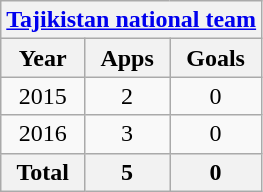<table class="wikitable" style="text-align:center">
<tr>
<th colspan=3><a href='#'>Tajikistan national team</a></th>
</tr>
<tr>
<th>Year</th>
<th>Apps</th>
<th>Goals</th>
</tr>
<tr>
<td>2015</td>
<td>2</td>
<td>0</td>
</tr>
<tr>
<td>2016</td>
<td>3</td>
<td>0</td>
</tr>
<tr>
<th>Total</th>
<th>5</th>
<th>0</th>
</tr>
</table>
